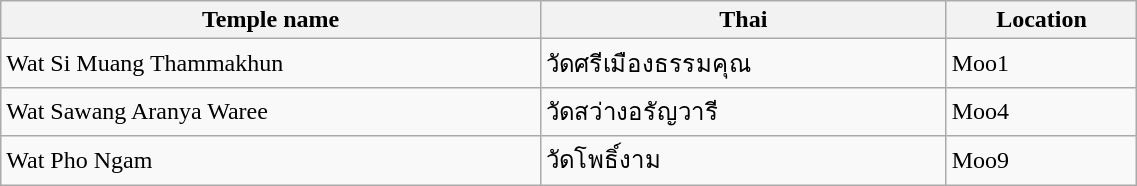<table class="wikitable" style="width:60%;">
<tr>
<th>Temple name</th>
<th>Thai</th>
<th>Location</th>
</tr>
<tr>
<td>Wat Si Muang Thammakhun</td>
<td>วัดศรีเมืองธรรมคุณ</td>
<td>Moo1</td>
</tr>
<tr>
<td>Wat Sawang Aranya Waree</td>
<td>วัดสว่างอรัญวารี</td>
<td>Moo4</td>
</tr>
<tr>
<td>Wat Pho Ngam</td>
<td>วัดโพธิ์งาม</td>
<td>Moo9</td>
</tr>
</table>
